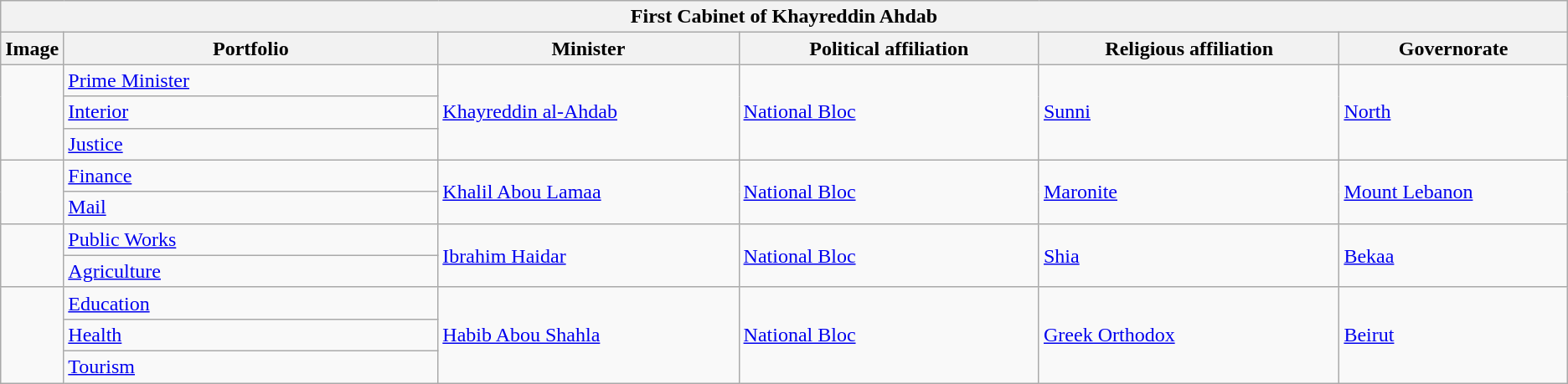<table class="wikitable">
<tr>
<th colspan="6">First Cabinet of Khayreddin Ahdab</th>
</tr>
<tr>
<th>Image</th>
<th width="25%">Portfolio</th>
<th width="20%">Minister</th>
<th width="20%">Political affiliation</th>
<th width="20%">Religious affiliation</th>
<th width="20%">Governorate</th>
</tr>
<tr>
<td rowspan="3"></td>
<td><a href='#'>Prime Minister</a></td>
<td rowspan="3"><a href='#'>Khayreddin al-Ahdab</a></td>
<td rowspan="3"> <a href='#'>National Bloc</a></td>
<td rowspan="3"><a href='#'>Sunni</a></td>
<td rowspan="3"><a href='#'>North</a></td>
</tr>
<tr>
<td><a href='#'>Interior</a></td>
</tr>
<tr>
<td><a href='#'>Justice</a></td>
</tr>
<tr>
<td rowspan="2"></td>
<td><a href='#'>Finance</a></td>
<td rowspan="2"><a href='#'>Khalil Abou Lamaa</a></td>
<td rowspan="2"> <a href='#'>National Bloc</a></td>
<td rowspan="2"><a href='#'>Maronite</a></td>
<td rowspan="2"><a href='#'>Mount Lebanon</a></td>
</tr>
<tr>
<td><a href='#'>Mail</a></td>
</tr>
<tr>
<td rowspan="2"></td>
<td><a href='#'>Public Works</a></td>
<td rowspan="2"><a href='#'>Ibrahim Haidar</a></td>
<td rowspan="2"> <a href='#'>National Bloc</a></td>
<td rowspan="2"><a href='#'>Shia</a></td>
<td rowspan="2"><a href='#'>Bekaa</a></td>
</tr>
<tr>
<td><a href='#'>Agriculture</a></td>
</tr>
<tr>
<td rowspan="3"></td>
<td><a href='#'>Education</a></td>
<td rowspan="3"><a href='#'>Habib Abou Shahla</a></td>
<td rowspan="3"> <a href='#'>National Bloc</a></td>
<td rowspan="3"><a href='#'>Greek Orthodox</a></td>
<td rowspan="3"><a href='#'>Beirut</a></td>
</tr>
<tr>
<td><a href='#'>Health</a></td>
</tr>
<tr>
<td><a href='#'>Tourism</a></td>
</tr>
</table>
